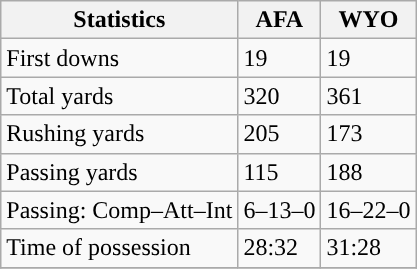<table class="wikitable" style="float: left;">
<tr>
<th>Statistics</th>
<th>AFA</th>
<th>WYO</th>
</tr>
<tr>
<td>First downs</td>
<td>19</td>
<td>19</td>
</tr>
<tr>
<td>Total yards</td>
<td>320</td>
<td>361</td>
</tr>
<tr>
<td>Rushing yards</td>
<td>205</td>
<td>173</td>
</tr>
<tr>
<td>Passing yards</td>
<td>115</td>
<td>188</td>
</tr>
<tr>
<td>Passing: Comp–Att–Int</td>
<td>6–13–0</td>
<td>16–22–0</td>
</tr>
<tr>
<td>Time of possession</td>
<td>28:32</td>
<td>31:28</td>
</tr>
<tr>
</tr>
</table>
